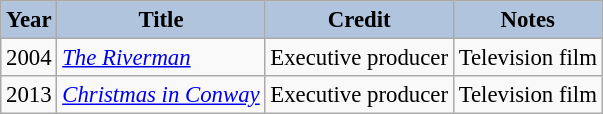<table class="wikitable" style="font-size:95%;">
<tr>
<th style="background:#B0C4DE;">Year</th>
<th style="background:#B0C4DE;">Title</th>
<th style="background:#B0C4DE;">Credit</th>
<th style="background:#B0C4DE;">Notes</th>
</tr>
<tr>
<td>2004</td>
<td><em><a href='#'>The Riverman</a></em></td>
<td>Executive producer</td>
<td>Television film</td>
</tr>
<tr>
<td>2013</td>
<td><em><a href='#'>Christmas in Conway</a></em></td>
<td>Executive producer</td>
<td>Television film</td>
</tr>
</table>
